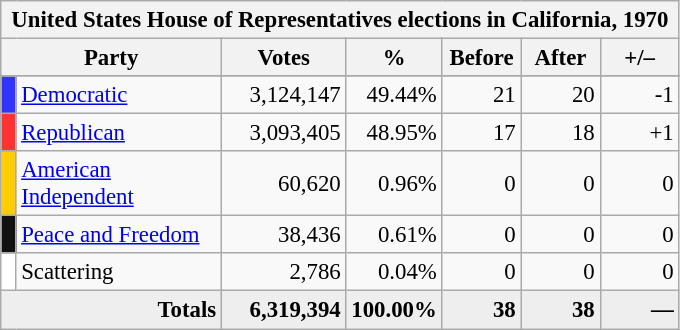<table class="wikitable" style="font-size: 95%;">
<tr>
<th colspan="7">United States House of Representatives elections in California, 1970</th>
</tr>
<tr>
<th colspan=2 style="width: 5em">Party</th>
<th style="width: 5em">Votes</th>
<th style="width: 3em">%</th>
<th style="width: 3em">Before</th>
<th style="width: 3em">After</th>
<th style="width: 3em">+/–</th>
</tr>
<tr>
</tr>
<tr>
<th style="background-color:#3333FF; width: 3px"></th>
<td style="width: 130px"><a href='#'>Democratic</a></td>
<td align="right">3,124,147</td>
<td align="right">49.44%</td>
<td align="right">21</td>
<td align="right">20</td>
<td align="right">-1</td>
</tr>
<tr>
<th style="background-color:#FF3333; width: 3px"></th>
<td style="width: 130px"><a href='#'>Republican</a></td>
<td align="right">3,093,405</td>
<td align="right">48.95%</td>
<td align="right">17</td>
<td align="right">18</td>
<td align="right">+1</td>
</tr>
<tr>
<th style="background-color:#FFCC00; width: 3px"></th>
<td style="width: 130px"><a href='#'>American Independent</a></td>
<td align="right">60,620</td>
<td align="right">0.96%</td>
<td align="right">0</td>
<td align="right">0</td>
<td align="right">0</td>
</tr>
<tr>
<th style="background-color:#111111; width: 3px"></th>
<td style="width: 130px"><a href='#'>Peace and Freedom</a></td>
<td align="right">38,436</td>
<td align="right">0.61%</td>
<td align="right">0</td>
<td align="right">0</td>
<td align="right">0</td>
</tr>
<tr>
<th style="background-color:#FFFFFF; width: 3px"></th>
<td style="width: 130px">Scattering</td>
<td align="right">2,786</td>
<td align="right">0.04%</td>
<td align="right">0</td>
<td align="right">0</td>
<td align="right">0</td>
</tr>
<tr bgcolor="#EEEEEE">
<td colspan="2" align="right"><strong>Totals</strong></td>
<td align="right"><strong>6,319,394</strong></td>
<td align="right"><strong>100.00%</strong></td>
<td align="right"><strong>38</strong></td>
<td align="right"><strong>38</strong></td>
<td align="right"><strong>—</strong></td>
</tr>
</table>
